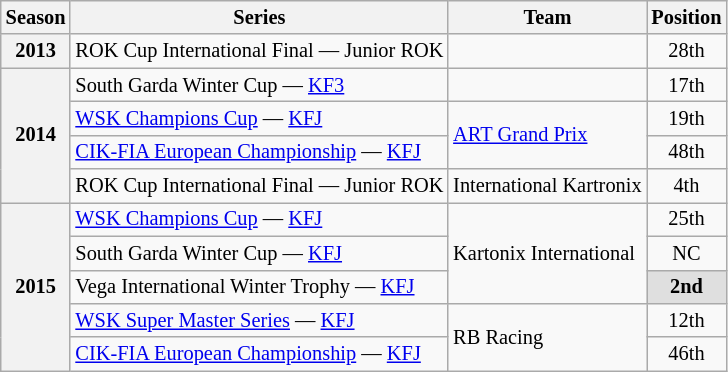<table class="wikitable" style="font-size: 85%; text-align:center">
<tr>
<th>Season</th>
<th>Series</th>
<th>Team</th>
<th>Position</th>
</tr>
<tr>
<th>2013</th>
<td align="left">ROK Cup International Final — Junior ROK</td>
<td align="left"></td>
<td>28th</td>
</tr>
<tr>
<th rowspan="4">2014</th>
<td align="left">South Garda Winter Cup — <a href='#'>KF3</a></td>
<td align="left"></td>
<td>17th</td>
</tr>
<tr>
<td align="left"><a href='#'>WSK Champions Cup</a> — <a href='#'>KFJ</a></td>
<td rowspan="2" align="left"><a href='#'>ART Grand Prix</a></td>
<td>19th</td>
</tr>
<tr>
<td align="left"><a href='#'>CIK-FIA European Championship</a> — <a href='#'>KFJ</a></td>
<td>48th</td>
</tr>
<tr>
<td align="left">ROK Cup International Final — Junior ROK</td>
<td align="left">International Kartronix</td>
<td>4th</td>
</tr>
<tr>
<th rowspan="5">2015</th>
<td align="left"><a href='#'>WSK Champions Cup</a> — <a href='#'>KFJ</a></td>
<td rowspan="3" align="left">Kartonix International</td>
<td>25th</td>
</tr>
<tr>
<td align="left">South Garda Winter Cup — <a href='#'>KFJ</a></td>
<td>NC</td>
</tr>
<tr>
<td align="left">Vega International Winter Trophy — <a href='#'>KFJ</a></td>
<td style="background:#DFDFDF;"><strong>2nd</strong></td>
</tr>
<tr>
<td align="left"><a href='#'>WSK Super Master Series</a> — <a href='#'>KFJ</a></td>
<td rowspan="2" align="left">RB Racing</td>
<td>12th</td>
</tr>
<tr>
<td align="left"><a href='#'>CIK-FIA European Championship</a> — <a href='#'>KFJ</a></td>
<td>46th</td>
</tr>
</table>
